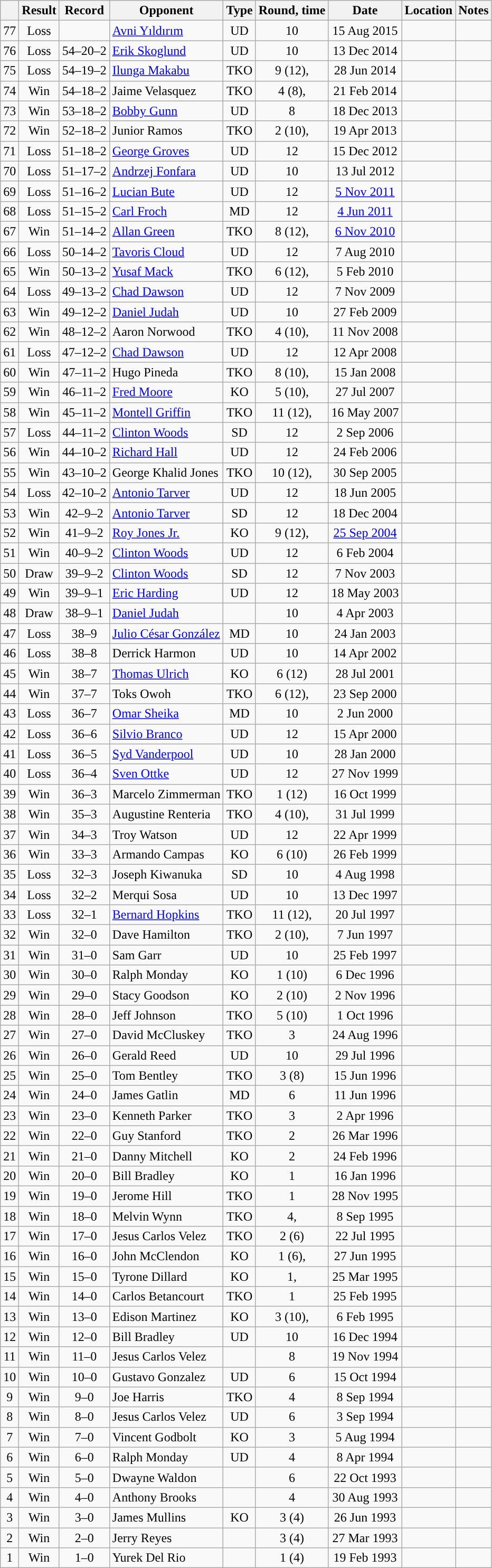<table class="wikitable" style="text-align:center">
<tr>
<th></th>
<th>Result</th>
<th>Record</th>
<th>Opponent</th>
<th>Type</th>
<th>Round, time</th>
<th>Date</th>
<th>Location</th>
<th>Notes</th>
</tr>
<tr>
<td>77</td>
<td>Loss</td>
<td></td>
<td style="text-align:left;"><a href='#'>Avni Yıldırım</a></td>
<td>UD</td>
<td>10</td>
<td>15 Aug 2015</td>
<td style="text-align:left;"></td>
<td style="text-align:left;"></td>
</tr>
<tr>
<td>76</td>
<td>Loss</td>
<td>54–20–2</td>
<td style="text-align:left;"><a href='#'>Erik Skoglund</a></td>
<td>UD</td>
<td>10</td>
<td>13 Dec 2014</td>
<td style="text-align:left;"></td>
<td></td>
</tr>
<tr>
<td>75</td>
<td>Loss</td>
<td>54–19–2</td>
<td style="text-align:left;"><a href='#'>Ilunga Makabu</a></td>
<td>TKO</td>
<td>9 (12), </td>
<td>28 Jun 2014</td>
<td style="text-align:left;"></td>
<td style="text-align:left;"></td>
</tr>
<tr>
<td>74</td>
<td>Win</td>
<td>54–18–2</td>
<td style="text-align:left;">Jaime Velasquez</td>
<td>TKO</td>
<td>4 (8), </td>
<td>21 Feb 2014</td>
<td style="text-align:left;"></td>
<td></td>
</tr>
<tr>
<td>73</td>
<td>Win</td>
<td>53–18–2</td>
<td style="text-align:left;"><a href='#'>Bobby Gunn</a></td>
<td>UD</td>
<td>8</td>
<td>18 Dec 2013</td>
<td style="text-align:left;"></td>
<td></td>
</tr>
<tr>
<td>72</td>
<td>Win</td>
<td>52–18–2</td>
<td style="text-align:left;">Junior Ramos</td>
<td>TKO</td>
<td>2 (10), </td>
<td>19 Apr 2013</td>
<td style="text-align:left;"></td>
<td></td>
</tr>
<tr>
<td>71</td>
<td>Loss</td>
<td>51–18–2</td>
<td style="text-align:left;"><a href='#'>George Groves</a></td>
<td>UD</td>
<td>12</td>
<td>15 Dec 2012</td>
<td style="text-align:left;"></td>
<td style="text-align:left;"></td>
</tr>
<tr>
<td>70</td>
<td>Loss</td>
<td>51–17–2</td>
<td align=left><a href='#'>Andrzej Fonfara</a></td>
<td>UD</td>
<td>10</td>
<td>13 Jul 2012</td>
<td style="text-align:left;"></td>
<td></td>
</tr>
<tr>
<td>69</td>
<td>Loss</td>
<td>51–16–2</td>
<td align=left><a href='#'>Lucian Bute</a></td>
<td>UD</td>
<td>12</td>
<td><a href='#'>5 Nov 2011</a></td>
<td style="text-align:left;"></td>
<td style="text-align:left;"></td>
</tr>
<tr>
<td>68</td>
<td>Loss</td>
<td>51–15–2</td>
<td style="text-align:left;"><a href='#'>Carl Froch</a></td>
<td>MD</td>
<td>12</td>
<td><a href='#'>4 Jun 2011</a></td>
<td style="text-align:left;"></td>
<td style="text-align:left;"></td>
</tr>
<tr>
<td>67</td>
<td>Win</td>
<td>51–14–2</td>
<td style="text-align:left;"><a href='#'>Allan Green</a></td>
<td>TKO</td>
<td>8 (12), </td>
<td><a href='#'>6 Nov 2010</a></td>
<td style="text-align:left;"></td>
<td></td>
</tr>
<tr>
<td>66</td>
<td>Loss</td>
<td>50–14–2</td>
<td style="text-align:left;"><a href='#'>Tavoris Cloud</a></td>
<td>UD</td>
<td>12</td>
<td>7 Aug 2010</td>
<td style="text-align:left;"></td>
<td style="text-align:left;"></td>
</tr>
<tr>
<td>65</td>
<td>Win</td>
<td>50–13–2</td>
<td style="text-align:left;"><a href='#'>Yusaf Mack</a></td>
<td>TKO</td>
<td>6 (12), </td>
<td>5 Feb 2010</td>
<td style="text-align:left;"></td>
<td></td>
</tr>
<tr>
<td>64</td>
<td>Loss</td>
<td>49–13–2</td>
<td style="text-align:left;"><a href='#'>Chad Dawson</a></td>
<td>UD</td>
<td>12</td>
<td>7 Nov 2009</td>
<td style="text-align:left;"></td>
<td style="text-align:left;"></td>
</tr>
<tr>
<td>63</td>
<td>Win</td>
<td>49–12–2</td>
<td style="text-align:left;"><a href='#'>Daniel Judah</a></td>
<td>UD</td>
<td>10</td>
<td>27 Feb 2009</td>
<td style="text-align:left;"></td>
<td></td>
</tr>
<tr>
<td>62</td>
<td>Win</td>
<td>48–12–2</td>
<td style="text-align:left;">Aaron Norwood</td>
<td>TKO</td>
<td>4 (10), </td>
<td>11 Nov 2008</td>
<td style="text-align:left;"></td>
<td></td>
</tr>
<tr>
<td>61</td>
<td>Loss</td>
<td>47–12–2</td>
<td style="text-align:left;"><a href='#'>Chad Dawson</a></td>
<td>UD</td>
<td>12</td>
<td>12 Apr 2008</td>
<td style="text-align:left;"></td>
<td style="text-align:left;"></td>
</tr>
<tr>
<td>60</td>
<td>Win</td>
<td>47–11–2</td>
<td style="text-align:left;">Hugo Pineda</td>
<td>TKO</td>
<td>8 (10), </td>
<td>15 Jan 2008</td>
<td style="text-align:left;"></td>
<td></td>
</tr>
<tr>
<td>59</td>
<td>Win</td>
<td>46–11–2</td>
<td style="text-align:left;"><a href='#'>Fred Moore</a></td>
<td>KO</td>
<td>5 (10), </td>
<td>27 Jul 2007</td>
<td style="text-align:left;"></td>
<td></td>
</tr>
<tr>
<td>58</td>
<td>Win</td>
<td>45–11–2</td>
<td style="text-align:left;"><a href='#'>Montell Griffin</a></td>
<td>TKO</td>
<td>11 (12), </td>
<td>16 May 2007</td>
<td style="text-align:left;"></td>
<td></td>
</tr>
<tr>
<td>57</td>
<td>Loss</td>
<td>44–11–2</td>
<td style="text-align:left;"><a href='#'>Clinton Woods</a></td>
<td>SD</td>
<td>12</td>
<td>2 Sep 2006</td>
<td style="text-align:left;"></td>
<td style="text-align:left;"></td>
</tr>
<tr>
<td>56</td>
<td>Win</td>
<td>44–10–2</td>
<td style="text-align:left;"><a href='#'>Richard Hall</a></td>
<td>UD</td>
<td>12</td>
<td>24 Feb 2006</td>
<td style="text-align:left;"></td>
<td style="text-align:left;"></td>
</tr>
<tr>
<td>55</td>
<td>Win</td>
<td>43–10–2</td>
<td style="text-align:left;">George Khalid Jones</td>
<td>TKO</td>
<td>10 (12), </td>
<td>30 Sep 2005</td>
<td style="text-align:left;"></td>
<td></td>
</tr>
<tr>
<td>54</td>
<td>Loss</td>
<td>42–10–2</td>
<td style="text-align:left;"><a href='#'>Antonio Tarver</a></td>
<td>UD</td>
<td>12</td>
<td>18 Jun 2005</td>
<td style="text-align:left;"></td>
<td style="text-align:left;"></td>
</tr>
<tr>
<td>53</td>
<td>Win</td>
<td>42–9–2</td>
<td style="text-align:left;"><a href='#'>Antonio Tarver</a></td>
<td>SD</td>
<td>12</td>
<td>18 Dec 2004</td>
<td style="text-align:left;"></td>
<td style="text-align:left;"></td>
</tr>
<tr>
<td>52</td>
<td>Win</td>
<td>41–9–2</td>
<td style="text-align:left;"><a href='#'>Roy Jones Jr.</a></td>
<td>KO</td>
<td>9 (12), </td>
<td><a href='#'>25 Sep 2004</a></td>
<td style="text-align:left;"></td>
<td style="text-align:left;"></td>
</tr>
<tr>
<td>51</td>
<td>Win</td>
<td>40–9–2</td>
<td style="text-align:left;"><a href='#'>Clinton Woods</a></td>
<td>UD</td>
<td>12</td>
<td>6 Feb 2004</td>
<td style="text-align:left;"></td>
<td style="text-align:left;"></td>
</tr>
<tr>
<td>50</td>
<td>Draw</td>
<td>39–9–2</td>
<td style="text-align:left;"><a href='#'>Clinton Woods</a></td>
<td>SD</td>
<td>12</td>
<td>7 Nov 2003</td>
<td style="text-align:left;"></td>
<td style="text-align:left;"></td>
</tr>
<tr>
<td>49</td>
<td>Win</td>
<td>39–9–1</td>
<td style="text-align:left;"><a href='#'>Eric Harding</a></td>
<td>UD</td>
<td>12</td>
<td>18 May 2003</td>
<td style="text-align:left;"></td>
<td style="text-align:left;"></td>
</tr>
<tr>
<td>48</td>
<td>Draw</td>
<td>38–9–1</td>
<td style="text-align:left;"><a href='#'>Daniel Judah</a></td>
<td></td>
<td>10</td>
<td>4 Apr 2003</td>
<td style="text-align:left;"></td>
<td></td>
</tr>
<tr>
<td>47</td>
<td>Loss</td>
<td>38–9</td>
<td style="text-align:left;"><a href='#'>Julio César González</a></td>
<td>MD</td>
<td>10</td>
<td>24 Jan 2003</td>
<td style="text-align:left;"></td>
<td></td>
</tr>
<tr>
<td>46</td>
<td>Loss</td>
<td>38–8</td>
<td style="text-align:left;">Derrick Harmon</td>
<td>UD</td>
<td>10</td>
<td>14 Apr 2002</td>
<td style="text-align:left;"></td>
<td></td>
</tr>
<tr>
<td>45</td>
<td>Win</td>
<td>38–7</td>
<td style="text-align:left;"><a href='#'>Thomas Ulrich</a></td>
<td>KO</td>
<td>6 (12)</td>
<td>28 Jul 2001</td>
<td style="text-align:left;"></td>
<td style="text-align:left;"></td>
</tr>
<tr>
<td>44</td>
<td>Win</td>
<td>37–7</td>
<td style="text-align:left;">Toks Owoh</td>
<td>TKO</td>
<td>6 (12), </td>
<td>23 Sep 2000</td>
<td style="text-align:left;"></td>
<td style="text-align:left;"></td>
</tr>
<tr>
<td>43</td>
<td>Loss</td>
<td>36–7</td>
<td style="text-align:left;"><a href='#'>Omar Sheika</a></td>
<td>MD</td>
<td>10</td>
<td>2 Jun 2000</td>
<td style="text-align:left;"></td>
<td></td>
</tr>
<tr>
<td>42</td>
<td>Loss</td>
<td>36–6</td>
<td style="text-align:left;"><a href='#'>Silvio Branco</a></td>
<td>UD</td>
<td>12</td>
<td>15 Apr 2000</td>
<td style="text-align:left;"></td>
<td style="text-align:left;"></td>
</tr>
<tr>
<td>41</td>
<td>Loss</td>
<td>36–5</td>
<td style="text-align:left;"><a href='#'>Syd Vanderpool</a></td>
<td>UD</td>
<td>10</td>
<td>28 Jan 2000</td>
<td style="text-align:left;"></td>
<td></td>
</tr>
<tr>
<td>40</td>
<td>Loss</td>
<td>36–4</td>
<td style="text-align:left;"><a href='#'>Sven Ottke</a></td>
<td>UD</td>
<td>12</td>
<td>27 Nov 1999</td>
<td style="text-align:left;"></td>
<td style="text-align:left;"></td>
</tr>
<tr>
<td>39</td>
<td>Win</td>
<td>36–3</td>
<td style="text-align:left;">Marcelo Zimmerman</td>
<td>TKO</td>
<td>1 (12)</td>
<td>16 Oct 1999</td>
<td style="text-align:left;"></td>
<td style="text-align:left;"></td>
</tr>
<tr>
<td>38</td>
<td>Win</td>
<td>35–3</td>
<td style="text-align:left;">Augustine Renteria</td>
<td>TKO</td>
<td>4 (10), </td>
<td>31 Jul 1999</td>
<td style="text-align:left;"></td>
<td></td>
</tr>
<tr>
<td>37</td>
<td>Win</td>
<td>34–3</td>
<td style="text-align:left;">Troy Watson</td>
<td>UD</td>
<td>12</td>
<td>22 Apr 1999</td>
<td style="text-align:left;"></td>
<td style="text-align:left;"></td>
</tr>
<tr>
<td>36</td>
<td>Win</td>
<td>33–3</td>
<td style="text-align:left;">Armando Campas</td>
<td>KO</td>
<td>6 (10)</td>
<td>26 Feb 1999</td>
<td style="text-align:left;"></td>
<td></td>
</tr>
<tr>
<td>35</td>
<td>Loss</td>
<td>32–3</td>
<td style="text-align:left;">Joseph Kiwanuka</td>
<td>SD</td>
<td>10</td>
<td>4 Aug 1998</td>
<td style="text-align:left;"></td>
<td></td>
</tr>
<tr>
<td>34</td>
<td>Loss</td>
<td>32–2</td>
<td style="text-align:left;">Merqui Sosa</td>
<td>UD</td>
<td>10</td>
<td>13 Dec 1997</td>
<td style="text-align:left;"></td>
<td></td>
</tr>
<tr>
<td>33</td>
<td>Loss</td>
<td>32–1</td>
<td style="text-align:left;"><a href='#'>Bernard Hopkins</a></td>
<td>TKO</td>
<td>11 (12), </td>
<td>20 Jul 1997</td>
<td style="text-align:left;"></td>
<td style="text-align:left;"></td>
</tr>
<tr>
<td>32</td>
<td>Win</td>
<td>32–0</td>
<td style="text-align:left;">Dave Hamilton</td>
<td>TKO</td>
<td>2 (10), </td>
<td>7 Jun 1997</td>
<td style="text-align:left;"></td>
<td></td>
</tr>
<tr>
<td>31</td>
<td>Win</td>
<td>31–0</td>
<td style="text-align:left;">Sam Garr</td>
<td>UD</td>
<td>10</td>
<td>25 Feb 1997</td>
<td style="text-align:left;"></td>
<td></td>
</tr>
<tr>
<td>30</td>
<td>Win</td>
<td>30–0</td>
<td style="text-align:left;">Ralph Monday</td>
<td>KO</td>
<td>1 (10)</td>
<td>6 Dec 1996</td>
<td style="text-align:left;"></td>
<td></td>
</tr>
<tr>
<td>29</td>
<td>Win</td>
<td>29–0</td>
<td style="text-align:left;">Stacy Goodson</td>
<td>KO</td>
<td>2 (10)</td>
<td>2 Nov 1996</td>
<td style="text-align:left;"></td>
<td></td>
</tr>
<tr>
<td>28</td>
<td>Win</td>
<td>28–0</td>
<td style="text-align:left;">Jeff Johnson</td>
<td>TKO</td>
<td>5 (10)</td>
<td>1 Oct 1996</td>
<td style="text-align:left;"></td>
<td></td>
</tr>
<tr>
<td>27</td>
<td>Win</td>
<td>27–0</td>
<td style="text-align:left;">David McCluskey</td>
<td>TKO</td>
<td>3</td>
<td>24 Aug 1996</td>
<td style="text-align:left;"></td>
<td></td>
</tr>
<tr>
<td>26</td>
<td>Win</td>
<td>26–0</td>
<td style="text-align:left;">Gerald Reed</td>
<td>UD</td>
<td>10</td>
<td>29 Jul 1996</td>
<td style="text-align:left;"></td>
<td></td>
</tr>
<tr>
<td>25</td>
<td>Win</td>
<td>25–0</td>
<td style="text-align:left;">Tom Bentley</td>
<td>TKO</td>
<td>3 (8)</td>
<td>15 Jun 1996</td>
<td style="text-align:left;"></td>
<td></td>
</tr>
<tr>
<td>24</td>
<td>Win</td>
<td>24–0</td>
<td style="text-align:left;">James Gatlin</td>
<td>MD</td>
<td>6</td>
<td>11 Jun 1996</td>
<td style="text-align:left;"></td>
<td></td>
</tr>
<tr>
<td>23</td>
<td>Win</td>
<td>23–0</td>
<td style="text-align:left;">Kenneth Parker</td>
<td>TKO</td>
<td>3</td>
<td>2 Apr 1996</td>
<td style="text-align:left;"></td>
<td></td>
</tr>
<tr>
<td>22</td>
<td>Win</td>
<td>22–0</td>
<td style="text-align:left;">Guy Stanford</td>
<td>TKO</td>
<td>2</td>
<td>26 Mar 1996</td>
<td style="text-align:left;"></td>
<td></td>
</tr>
<tr>
<td>21</td>
<td>Win</td>
<td>21–0</td>
<td style="text-align:left;">Danny Mitchell</td>
<td>KO</td>
<td>2</td>
<td>24 Feb 1996</td>
<td style="text-align:left;"></td>
<td></td>
</tr>
<tr>
<td>20</td>
<td>Win</td>
<td>20–0</td>
<td style="text-align:left;">Bill Bradley</td>
<td>KO</td>
<td>1</td>
<td>16 Jan 1996</td>
<td style="text-align:left;"></td>
<td></td>
</tr>
<tr>
<td>19</td>
<td>Win</td>
<td>19–0</td>
<td style="text-align:left;">Jerome Hill</td>
<td>TKO</td>
<td>1</td>
<td>28 Nov 1995</td>
<td style="text-align:left;"></td>
<td></td>
</tr>
<tr>
<td>18</td>
<td>Win</td>
<td>18–0</td>
<td style="text-align:left;">Melvin Wynn</td>
<td>TKO</td>
<td>4, </td>
<td>8 Sep 1995</td>
<td style="text-align:left;"></td>
<td></td>
</tr>
<tr>
<td>17</td>
<td>Win</td>
<td>17–0</td>
<td style="text-align:left;">Jesus Carlos Velez</td>
<td>TKO</td>
<td>2 (6)</td>
<td>22 Jul 1995</td>
<td style="text-align:left;"></td>
<td></td>
</tr>
<tr>
<td>16</td>
<td>Win</td>
<td>16–0</td>
<td style="text-align:left;">John McClendon</td>
<td>KO</td>
<td>1 (6), </td>
<td>27 Jun 1995</td>
<td style="text-align:left;"></td>
<td></td>
</tr>
<tr>
<td>15</td>
<td>Win</td>
<td>15–0</td>
<td style="text-align:left;">Tyrone Dillard</td>
<td>KO</td>
<td>1, </td>
<td>25 Mar 1995</td>
<td style="text-align:left;"></td>
<td></td>
</tr>
<tr>
<td>14</td>
<td>Win</td>
<td>14–0</td>
<td style="text-align:left;">Carlos Betancourt</td>
<td>TKO</td>
<td>1</td>
<td>25 Feb 1995</td>
<td style="text-align:left;"></td>
<td></td>
</tr>
<tr>
<td>13</td>
<td>Win</td>
<td>13–0</td>
<td style="text-align:left;">Edison Martinez</td>
<td>KO</td>
<td>3 (10), </td>
<td>6 Feb 1995</td>
<td style="text-align:left;"></td>
<td></td>
</tr>
<tr>
<td>12</td>
<td>Win</td>
<td>12–0</td>
<td style="text-align:left;">Bill Bradley</td>
<td>UD</td>
<td>10</td>
<td>16 Dec 1994</td>
<td style="text-align:left;"></td>
<td></td>
</tr>
<tr>
<td>11</td>
<td>Win</td>
<td>11–0</td>
<td style="text-align:left;">Jesus Carlos Velez</td>
<td></td>
<td>8</td>
<td>19 Nov 1994</td>
<td style="text-align:left;"></td>
<td></td>
</tr>
<tr>
<td>10</td>
<td>Win</td>
<td>10–0</td>
<td style="text-align:left;">Gustavo Gonzalez</td>
<td>UD</td>
<td>6</td>
<td>15 Oct 1994</td>
<td style="text-align:left;"></td>
<td></td>
</tr>
<tr>
<td>9</td>
<td>Win</td>
<td>9–0</td>
<td style="text-align:left;">Joe Harris</td>
<td>TKO</td>
<td>4</td>
<td>8 Sep 1994</td>
<td style="text-align:left;"></td>
<td></td>
</tr>
<tr>
<td>8</td>
<td>Win</td>
<td>8–0</td>
<td style="text-align:left;">Jesus Carlos Velez</td>
<td>UD</td>
<td>6</td>
<td>3 Sep 1994</td>
<td style="text-align:left;"></td>
<td></td>
</tr>
<tr>
<td>7</td>
<td>Win</td>
<td>7–0</td>
<td style="text-align:left;">Vincent Godbolt</td>
<td>KO</td>
<td>3</td>
<td>5 Aug 1994</td>
<td style="text-align:left;"></td>
<td></td>
</tr>
<tr>
<td>6</td>
<td>Win</td>
<td>6–0</td>
<td style="text-align:left;">Ralph Monday</td>
<td>UD</td>
<td>4</td>
<td>8 Apr 1994</td>
<td style="text-align:left;"></td>
<td></td>
</tr>
<tr>
<td>5</td>
<td>Win</td>
<td>5–0</td>
<td style="text-align:left;">Dwayne Waldon</td>
<td></td>
<td>6</td>
<td>22 Oct 1993</td>
<td style="text-align:left;"></td>
<td></td>
</tr>
<tr>
<td>4</td>
<td>Win</td>
<td>4–0</td>
<td style="text-align:left;">Anthony Brooks</td>
<td></td>
<td>4</td>
<td>30 Aug 1993</td>
<td style="text-align:left;"></td>
<td></td>
</tr>
<tr>
<td>3</td>
<td>Win</td>
<td>3–0</td>
<td style="text-align:left;">James Mullins</td>
<td>KO</td>
<td>3 (4)</td>
<td>26 Jun 1993</td>
<td style="text-align:left;"></td>
<td></td>
</tr>
<tr>
<td>2</td>
<td>Win</td>
<td>2–0</td>
<td style="text-align:left;">Jerry Reyes</td>
<td></td>
<td>3 (4)</td>
<td>27 Mar 1993</td>
<td style="text-align:left;"></td>
<td></td>
</tr>
<tr>
<td>1</td>
<td>Win</td>
<td>1–0</td>
<td style="text-align:left;">Yurek Del Rio</td>
<td></td>
<td>1 (4)</td>
<td>19 Feb 1993</td>
<td style="text-align:left;"></td>
<td></td>
</tr>
</table>
